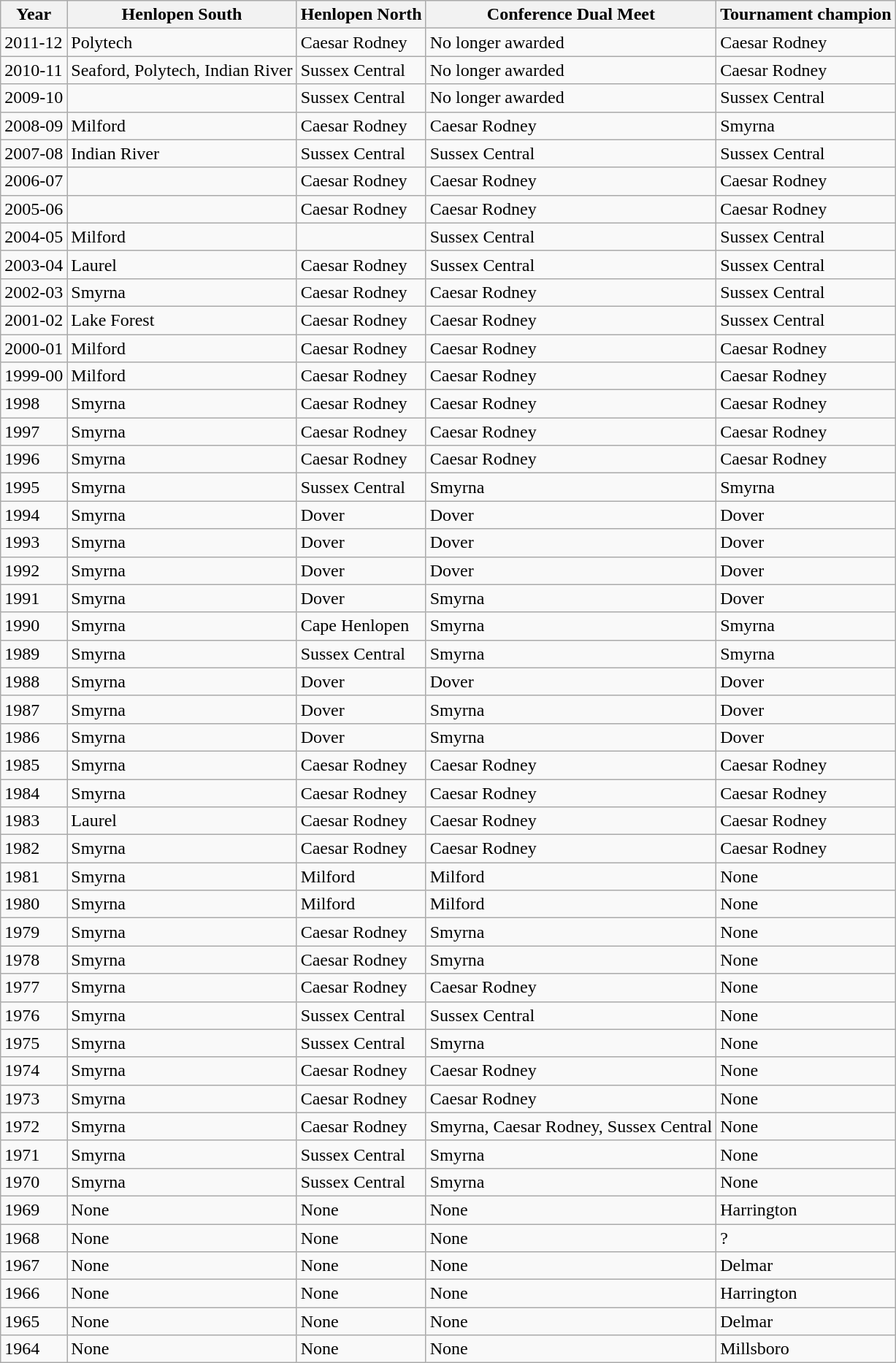<table class="wikitable">
<tr>
<th>Year</th>
<th>Henlopen South</th>
<th>Henlopen North</th>
<th>Conference Dual Meet</th>
<th>Tournament champion</th>
</tr>
<tr>
<td>2011-12</td>
<td>Polytech</td>
<td>Caesar Rodney</td>
<td>No longer awarded</td>
<td>Caesar Rodney</td>
</tr>
<tr>
<td>2010-11</td>
<td>Seaford, Polytech, Indian River</td>
<td>Sussex Central</td>
<td>No longer awarded</td>
<td>Caesar Rodney</td>
</tr>
<tr>
<td>2009-10</td>
<td></td>
<td>Sussex Central</td>
<td>No longer awarded</td>
<td>Sussex Central</td>
</tr>
<tr>
<td>2008-09</td>
<td>Milford</td>
<td>Caesar Rodney</td>
<td>Caesar Rodney</td>
<td>Smyrna</td>
</tr>
<tr>
<td>2007-08</td>
<td>Indian River</td>
<td>Sussex Central</td>
<td>Sussex Central</td>
<td>Sussex Central</td>
</tr>
<tr>
<td>2006-07</td>
<td></td>
<td>Caesar Rodney</td>
<td>Caesar Rodney</td>
<td>Caesar Rodney</td>
</tr>
<tr>
<td>2005-06</td>
<td></td>
<td>Caesar Rodney</td>
<td>Caesar Rodney</td>
<td>Caesar Rodney</td>
</tr>
<tr>
<td>2004-05</td>
<td>Milford</td>
<td></td>
<td>Sussex Central</td>
<td>Sussex Central</td>
</tr>
<tr>
<td>2003-04</td>
<td>Laurel</td>
<td>Caesar Rodney</td>
<td>Sussex Central</td>
<td>Sussex Central</td>
</tr>
<tr>
<td>2002-03</td>
<td>Smyrna</td>
<td>Caesar Rodney</td>
<td>Caesar Rodney</td>
<td>Sussex Central</td>
</tr>
<tr>
<td>2001-02</td>
<td>Lake Forest</td>
<td>Caesar Rodney</td>
<td>Caesar Rodney</td>
<td>Sussex Central</td>
</tr>
<tr>
<td>2000-01</td>
<td>Milford</td>
<td>Caesar Rodney</td>
<td>Caesar Rodney</td>
<td>Caesar Rodney</td>
</tr>
<tr>
<td>1999-00</td>
<td>Milford</td>
<td>Caesar Rodney</td>
<td>Caesar Rodney</td>
<td>Caesar Rodney</td>
</tr>
<tr>
<td>1998</td>
<td>Smyrna</td>
<td>Caesar Rodney</td>
<td>Caesar Rodney</td>
<td>Caesar Rodney</td>
</tr>
<tr>
<td>1997</td>
<td>Smyrna</td>
<td>Caesar Rodney</td>
<td>Caesar Rodney</td>
<td>Caesar Rodney</td>
</tr>
<tr>
<td>1996</td>
<td>Smyrna</td>
<td>Caesar Rodney</td>
<td>Caesar Rodney</td>
<td>Caesar Rodney</td>
</tr>
<tr>
<td>1995</td>
<td>Smyrna</td>
<td>Sussex Central</td>
<td>Smyrna</td>
<td>Smyrna</td>
</tr>
<tr>
<td>1994</td>
<td>Smyrna</td>
<td>Dover</td>
<td>Dover</td>
<td>Dover</td>
</tr>
<tr>
<td>1993</td>
<td>Smyrna</td>
<td>Dover</td>
<td>Dover</td>
<td>Dover</td>
</tr>
<tr>
<td>1992</td>
<td>Smyrna</td>
<td>Dover</td>
<td>Dover</td>
<td>Dover</td>
</tr>
<tr>
<td>1991</td>
<td>Smyrna</td>
<td>Dover</td>
<td>Smyrna</td>
<td>Dover</td>
</tr>
<tr>
<td>1990</td>
<td>Smyrna</td>
<td>Cape Henlopen</td>
<td>Smyrna</td>
<td>Smyrna</td>
</tr>
<tr>
<td>1989</td>
<td>Smyrna</td>
<td>Sussex Central</td>
<td>Smyrna</td>
<td>Smyrna</td>
</tr>
<tr>
<td>1988</td>
<td>Smyrna</td>
<td>Dover</td>
<td>Dover</td>
<td>Dover</td>
</tr>
<tr>
<td>1987</td>
<td>Smyrna</td>
<td>Dover</td>
<td>Smyrna</td>
<td>Dover</td>
</tr>
<tr>
<td>1986</td>
<td>Smyrna</td>
<td>Dover</td>
<td>Smyrna</td>
<td>Dover</td>
</tr>
<tr>
<td>1985</td>
<td>Smyrna</td>
<td>Caesar Rodney</td>
<td>Caesar Rodney</td>
<td>Caesar Rodney</td>
</tr>
<tr>
<td>1984</td>
<td>Smyrna</td>
<td>Caesar Rodney</td>
<td>Caesar Rodney</td>
<td>Caesar Rodney</td>
</tr>
<tr>
<td>1983</td>
<td>Laurel</td>
<td>Caesar Rodney</td>
<td>Caesar Rodney</td>
<td>Caesar Rodney</td>
</tr>
<tr>
<td>1982</td>
<td>Smyrna</td>
<td>Caesar Rodney</td>
<td>Caesar Rodney</td>
<td>Caesar Rodney</td>
</tr>
<tr>
<td>1981</td>
<td>Smyrna</td>
<td>Milford</td>
<td>Milford</td>
<td>None</td>
</tr>
<tr>
<td>1980</td>
<td>Smyrna</td>
<td>Milford</td>
<td>Milford</td>
<td>None</td>
</tr>
<tr>
<td>1979</td>
<td>Smyrna</td>
<td>Caesar Rodney</td>
<td>Smyrna</td>
<td>None</td>
</tr>
<tr>
<td>1978</td>
<td>Smyrna</td>
<td>Caesar Rodney</td>
<td>Smyrna</td>
<td>None</td>
</tr>
<tr>
<td>1977</td>
<td>Smyrna</td>
<td>Caesar Rodney</td>
<td>Caesar Rodney</td>
<td>None</td>
</tr>
<tr>
<td>1976</td>
<td>Smyrna</td>
<td>Sussex Central</td>
<td>Sussex Central</td>
<td>None</td>
</tr>
<tr>
<td>1975</td>
<td>Smyrna</td>
<td>Sussex Central</td>
<td>Smyrna</td>
<td>None</td>
</tr>
<tr>
<td>1974</td>
<td>Smyrna</td>
<td>Caesar Rodney</td>
<td>Caesar Rodney</td>
<td>None</td>
</tr>
<tr>
<td>1973</td>
<td>Smyrna</td>
<td>Caesar Rodney</td>
<td>Caesar Rodney</td>
<td>None</td>
</tr>
<tr>
<td>1972</td>
<td>Smyrna</td>
<td>Caesar Rodney</td>
<td>Smyrna, Caesar Rodney, Sussex Central</td>
<td>None</td>
</tr>
<tr>
<td>1971</td>
<td>Smyrna</td>
<td>Sussex Central</td>
<td>Smyrna</td>
<td>None</td>
</tr>
<tr>
<td>1970</td>
<td>Smyrna</td>
<td>Sussex Central</td>
<td>Smyrna</td>
<td>None</td>
</tr>
<tr>
<td>1969</td>
<td>None</td>
<td>None</td>
<td>None</td>
<td>Harrington</td>
</tr>
<tr>
<td>1968</td>
<td>None</td>
<td>None</td>
<td>None</td>
<td>?</td>
</tr>
<tr>
<td>1967</td>
<td>None</td>
<td>None</td>
<td>None</td>
<td>Delmar</td>
</tr>
<tr>
<td>1966</td>
<td>None</td>
<td>None</td>
<td>None</td>
<td>Harrington</td>
</tr>
<tr>
<td>1965</td>
<td>None</td>
<td>None</td>
<td>None</td>
<td>Delmar</td>
</tr>
<tr>
<td>1964</td>
<td>None</td>
<td>None</td>
<td>None</td>
<td>Millsboro</td>
</tr>
</table>
